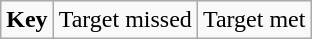<table class="wikitable">
<tr>
<td><strong>Key</strong></td>
<td> Target missed</td>
<td> Target met</td>
</tr>
</table>
